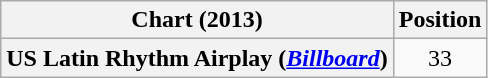<table class="wikitable sortable plainrowheaders" style="text-align:center">
<tr>
<th scope="col">Chart (2013)</th>
<th scope="col">Position</th>
</tr>
<tr>
<th scope="row">US Latin Rhythm Airplay (<em><a href='#'>Billboard</a></em>)</th>
<td>33</td>
</tr>
</table>
